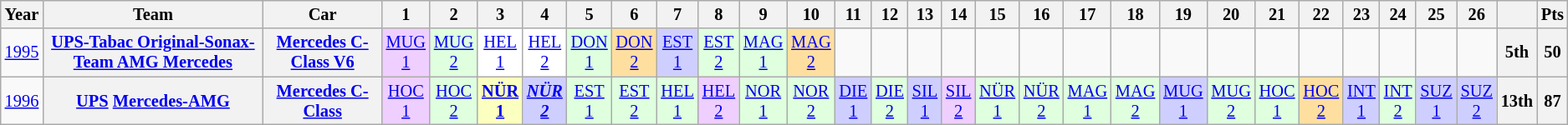<table class="wikitable" border="1" style="text-align:center; font-size:85%;">
<tr>
<th>Year</th>
<th>Team</th>
<th>Car</th>
<th>1</th>
<th>2</th>
<th>3</th>
<th>4</th>
<th>5</th>
<th>6</th>
<th>7</th>
<th>8</th>
<th>9</th>
<th>10</th>
<th>11</th>
<th>12</th>
<th>13</th>
<th>14</th>
<th>15</th>
<th>16</th>
<th>17</th>
<th>18</th>
<th>19</th>
<th>20</th>
<th>21</th>
<th>22</th>
<th>23</th>
<th>24</th>
<th>25</th>
<th>26</th>
<th></th>
<th>Pts</th>
</tr>
<tr>
<td><a href='#'>1995</a></td>
<th><a href='#'>UPS-Tabac Original-Sonax-Team AMG Mercedes</a></th>
<th><a href='#'>Mercedes C-Class V6</a></th>
<td style="background:#EFCFFF;"><a href='#'>MUG<br>1</a><br></td>
<td style="background:#DFFFDF;"><a href='#'>MUG<br>2</a><br></td>
<td style="background:#FFFFFF;"><a href='#'>HEL<br>1</a><br></td>
<td style="background:#FFFFFF;"><a href='#'>HEL<br>2</a><br></td>
<td style="background:#DFFFDF;"><a href='#'>DON<br>1</a><br></td>
<td style="background:#FFDF9F;"><a href='#'>DON<br>2</a><br></td>
<td style="background:#CFCFFF;"><a href='#'>EST<br>1</a><br></td>
<td style="background:#DFFFDF;"><a href='#'>EST<br>2</a><br></td>
<td style="background:#DFFFDF;"><a href='#'>MAG<br>1</a><br></td>
<td style="background:#FFDF9F;"><a href='#'>MAG<br>2</a><br></td>
<td></td>
<td></td>
<td></td>
<td></td>
<td></td>
<td></td>
<td></td>
<td></td>
<td></td>
<td></td>
<td></td>
<td></td>
<td></td>
<td></td>
<td></td>
<td></td>
<th>5th</th>
<th>50</th>
</tr>
<tr>
<td><a href='#'>1996</a></td>
<th><a href='#'>UPS</a> <a href='#'>Mercedes-AMG</a></th>
<th><a href='#'>Mercedes C-Class</a></th>
<td style="background:#EFCFFF;"><a href='#'>HOC<br>1</a><br></td>
<td style="background:#DFFFDF;"><a href='#'>HOC<br>2</a><br></td>
<td style="background:#FBFFBF;"><strong><a href='#'>NÜR<br>1</a></strong><br></td>
<td style="background:#CFCFFF;"><strong><em><a href='#'>NÜR<br>2</a></em></strong><br></td>
<td style="background:#DFFFDF;"><a href='#'>EST<br>1</a><br></td>
<td style="background:#DFFFDF;"><a href='#'>EST<br>2</a><br></td>
<td style="background:#DFFFDF;"><a href='#'>HEL<br>1</a><br></td>
<td style="background:#EFCFFF;"><a href='#'>HEL<br>2</a><br></td>
<td style="background:#DFFFDF;"><a href='#'>NOR<br>1</a><br></td>
<td style="background:#DFFFDF;"><a href='#'>NOR<br>2</a><br></td>
<td style="background:#CFCFFF;"><a href='#'>DIE<br>1</a><br></td>
<td style="background:#DFFFDF;"><a href='#'>DIE<br>2</a><br></td>
<td style="background:#CFCFFF;"><a href='#'>SIL<br>1</a><br></td>
<td style="background:#EFCFFF;"><a href='#'>SIL<br>2</a><br></td>
<td style="background:#DFFFDF;"><a href='#'>NÜR<br>1</a><br></td>
<td style="background:#DFFFDF;"><a href='#'>NÜR<br>2</a><br></td>
<td style="background:#DFFFDF;"><a href='#'>MAG<br>1</a><br></td>
<td style="background:#DFFFDF;"><a href='#'>MAG<br>2</a><br></td>
<td style="background:#CFCFFF;"><a href='#'>MUG<br>1</a><br></td>
<td style="background:#DFFFDF;"><a href='#'>MUG<br>2</a><br></td>
<td style="background:#DFFFDF;"><a href='#'>HOC<br>1</a><br></td>
<td style="background:#FFDF9F;"><a href='#'>HOC<br>2</a><br></td>
<td style="background:#CFCFFF;"><a href='#'>INT<br>1</a><br></td>
<td style="background:#DFFFDF;"><a href='#'>INT<br>2</a><br></td>
<td style="background:#CFCFFF;"><a href='#'>SUZ<br>1</a><br></td>
<td style="background:#CFCFFF;"><a href='#'>SUZ<br>2</a><br></td>
<th>13th</th>
<th>87</th>
</tr>
</table>
